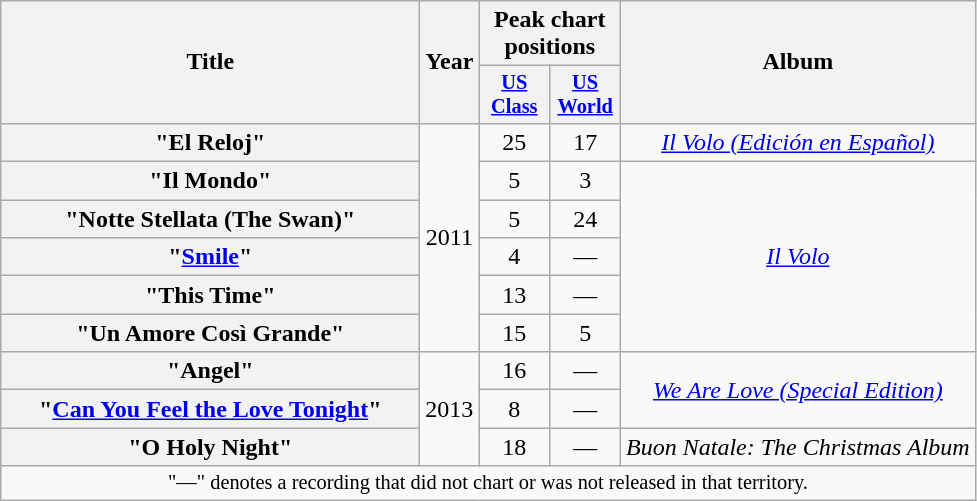<table class="wikitable plainrowheaders" style="text-align:center;">
<tr>
<th scope="col" rowspan="2" style="width:17em;">Title</th>
<th scope="col" rowspan="2" style="width:1em;">Year</th>
<th scope="col" colspan="2">Peak chart positions</th>
<th scope="col" rowspan="2">Album</th>
</tr>
<tr>
<th scope="col" style="width:3em;font-size:85%;"><a href='#'>US<br>Class</a><br></th>
<th scope="col" style="width:3em;font-size:85%;"><a href='#'>US<br>World</a><br></th>
</tr>
<tr>
<th scope="row">"El Reloj"</th>
<td rowspan="6">2011</td>
<td>25</td>
<td>17</td>
<td><em><a href='#'>Il Volo (Edición en Español)</a></em></td>
</tr>
<tr>
<th scope="row">"Il Mondo"</th>
<td>5</td>
<td>3</td>
<td rowspan="5"><em><a href='#'>Il Volo</a></em></td>
</tr>
<tr>
<th scope="row">"Notte Stellata (The Swan)"</th>
<td>5</td>
<td>24</td>
</tr>
<tr>
<th scope="row">"<a href='#'>Smile</a>"</th>
<td>4</td>
<td>—</td>
</tr>
<tr>
<th scope="row">"This Time"</th>
<td>13</td>
<td>—</td>
</tr>
<tr>
<th scope="row">"Un Amore Così Grande"</th>
<td>15</td>
<td>5</td>
</tr>
<tr>
<th scope="row">"Angel"</th>
<td rowspan="3">2013</td>
<td>16</td>
<td>—</td>
<td rowspan="2"><em><a href='#'>We Are Love (Special Edition)</a></em></td>
</tr>
<tr>
<th scope="row">"<a href='#'>Can You Feel the Love Tonight</a>"</th>
<td>8</td>
<td>—</td>
</tr>
<tr>
<th scope="row">"O Holy Night"</th>
<td>18</td>
<td>—</td>
<td><em>Buon Natale: The Christmas Album</em></td>
</tr>
<tr>
<td colspan="20" style="font-size:85%">"—" denotes a recording that did not chart or was not released in that territory.</td>
</tr>
</table>
